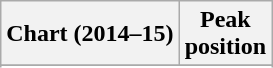<table class="wikitable sortable plainrowheaders">
<tr>
<th>Chart (2014–15)</th>
<th>Peak<br>position</th>
</tr>
<tr>
</tr>
<tr>
</tr>
</table>
